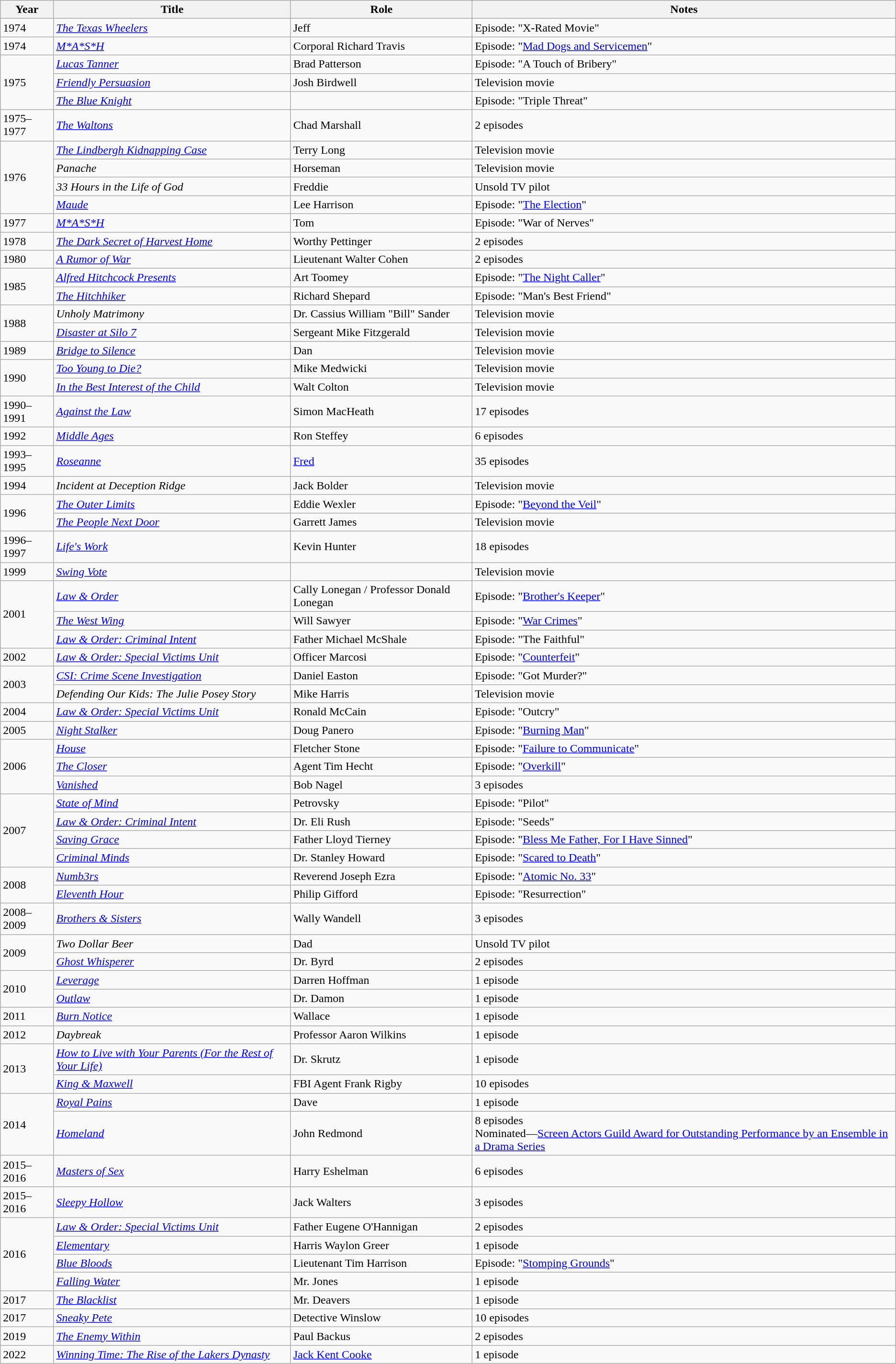<table class="wikitable sortable">
<tr>
<th>Year</th>
<th>Title</th>
<th>Role</th>
<th>Notes</th>
</tr>
<tr>
<td>1974</td>
<td><em><a href='#'>The Texas Wheelers</a></em></td>
<td>Jeff</td>
<td>Episode: "X-Rated Movie"</td>
</tr>
<tr>
<td>1974</td>
<td><em><a href='#'>M*A*S*H</a></em></td>
<td>Corporal Richard Travis</td>
<td>Episode: "<a href='#'>Mad Dogs and Servicemen</a>"</td>
</tr>
<tr>
<td rowspan="3">1975</td>
<td><em><a href='#'>Lucas Tanner</a></em></td>
<td>Brad Patterson</td>
<td>Episode: "A Touch of Bribery"</td>
</tr>
<tr>
<td><em><a href='#'>Friendly Persuasion</a></em></td>
<td>Josh Birdwell</td>
<td>Television movie</td>
</tr>
<tr>
<td><em><a href='#'>The Blue Knight</a></em></td>
<td></td>
<td>Episode: "Triple Threat"</td>
</tr>
<tr>
<td>1975–1977</td>
<td><em><a href='#'>The Waltons</a></em></td>
<td>Chad Marshall</td>
<td>2 episodes</td>
</tr>
<tr>
<td rowspan="4">1976</td>
<td><em><a href='#'>The Lindbergh Kidnapping Case</a></em></td>
<td>Terry Long</td>
<td>Television movie</td>
</tr>
<tr>
<td><em>Panache</em></td>
<td>Horseman</td>
<td>Television movie</td>
</tr>
<tr>
<td><em>33 Hours in the Life of God</em></td>
<td>Freddie</td>
<td>Unsold TV pilot</td>
</tr>
<tr>
<td><em><a href='#'>Maude</a></em></td>
<td>Lee Harrison</td>
<td>Episode: "<a href='#'>The Election</a>"</td>
</tr>
<tr>
<td>1977</td>
<td><em><a href='#'>M*A*S*H</a></em></td>
<td>Tom</td>
<td>Episode: "War of Nerves"</td>
</tr>
<tr>
<td>1978</td>
<td><em><a href='#'>The Dark Secret of Harvest Home</a></em></td>
<td>Worthy Pettinger</td>
<td>2 episodes</td>
</tr>
<tr>
<td>1980</td>
<td><em><a href='#'>A Rumor of War</a></em></td>
<td>Lieutenant Walter Cohen</td>
<td>2 episodes</td>
</tr>
<tr>
<td rowspan="2">1985</td>
<td><em><a href='#'>Alfred Hitchcock Presents</a></em></td>
<td>Art Toomey</td>
<td>Episode: "<a href='#'>The Night Caller</a>"</td>
</tr>
<tr>
<td><em><a href='#'>The Hitchhiker</a></em></td>
<td>Richard Shepard</td>
<td>Episode: "Man's Best Friend"</td>
</tr>
<tr>
<td rowspan="2">1988</td>
<td><em>Unholy Matrimony</em></td>
<td>Dr. Cassius William "Bill" Sander</td>
<td>Television movie</td>
</tr>
<tr>
<td><em><a href='#'>Disaster at Silo 7</a></em></td>
<td>Sergeant Mike Fitzgerald</td>
<td>Television movie</td>
</tr>
<tr>
<td>1989</td>
<td><em><a href='#'>Bridge to Silence</a></em></td>
<td>Dan</td>
<td>Television movie</td>
</tr>
<tr>
<td rowspan="2">1990</td>
<td><em><a href='#'>Too Young to Die?</a></em></td>
<td>Mike Medwicki</td>
<td>Television movie</td>
</tr>
<tr>
<td><em><a href='#'>In the Best Interest of the Child</a></em></td>
<td>Walt Colton</td>
<td>Television movie</td>
</tr>
<tr>
<td>1990–1991</td>
<td><em><a href='#'>Against the Law</a></em></td>
<td>Simon MacHeath</td>
<td>17 episodes</td>
</tr>
<tr>
<td>1992</td>
<td><em><a href='#'>Middle Ages</a></em></td>
<td>Ron Steffey</td>
<td>6 episodes</td>
</tr>
<tr>
<td>1993–1995</td>
<td><em><a href='#'>Roseanne</a></em></td>
<td><a href='#'>Fred</a></td>
<td>35 episodes</td>
</tr>
<tr>
<td>1994</td>
<td><em>Incident at Deception Ridge</em></td>
<td>Jack Bolder</td>
<td>Television movie</td>
</tr>
<tr>
<td rowspan="2">1996</td>
<td><em><a href='#'>The Outer Limits</a></em></td>
<td>Eddie Wexler</td>
<td>Episode: "<a href='#'>Beyond the Veil</a>"</td>
</tr>
<tr>
<td><em><a href='#'>The People Next Door</a></em></td>
<td>Garrett James</td>
<td>Television movie</td>
</tr>
<tr>
<td>1996–1997</td>
<td><em><a href='#'>Life's Work</a></em></td>
<td>Kevin Hunter</td>
<td>18 episodes</td>
</tr>
<tr>
<td>1999</td>
<td><em><a href='#'>Swing Vote</a></em></td>
<td></td>
<td>Television movie</td>
</tr>
<tr>
<td rowspan="3">2001</td>
<td><em><a href='#'>Law & Order</a></em></td>
<td>Cally Lonegan / Professor Donald Lonegan</td>
<td>Episode: "<a href='#'>Brother's Keeper</a>"</td>
</tr>
<tr>
<td><em><a href='#'>The West Wing</a></em></td>
<td>Will Sawyer</td>
<td>Episode: "<a href='#'>War Crimes</a>"</td>
</tr>
<tr>
<td><em><a href='#'>Law & Order: Criminal Intent</a></em></td>
<td>Father Michael McShale</td>
<td>Episode: "The Faithful"</td>
</tr>
<tr>
<td>2002</td>
<td><em><a href='#'>Law & Order: Special Victims Unit</a></em></td>
<td>Officer Marcosi</td>
<td>Episode: "<a href='#'>Counterfeit</a>"</td>
</tr>
<tr>
<td rowspan="2">2003</td>
<td><em><a href='#'>CSI: Crime Scene Investigation</a></em></td>
<td>Daniel Easton</td>
<td>Episode: "Got Murder?"</td>
</tr>
<tr>
<td><em>Defending Our Kids: The Julie Posey Story</em></td>
<td>Mike Harris</td>
<td>Television movie</td>
</tr>
<tr>
<td>2004</td>
<td><em><a href='#'>Law & Order: Special Victims Unit</a></em></td>
<td>Ronald McCain</td>
<td>Episode: "Outcry"</td>
</tr>
<tr>
<td>2005</td>
<td><em><a href='#'>Night Stalker</a></em></td>
<td>Doug Panero</td>
<td>Episode: "<a href='#'>Burning Man</a>"</td>
</tr>
<tr>
<td rowspan="3">2006</td>
<td><em><a href='#'>House</a></em></td>
<td>Fletcher Stone</td>
<td>Episode: "<a href='#'>Failure to Communicate</a>"</td>
</tr>
<tr>
<td><em><a href='#'>The Closer</a></em></td>
<td>Agent Tim Hecht</td>
<td>Episode: "<a href='#'>Overkill</a>"</td>
</tr>
<tr>
<td><em><a href='#'>Vanished</a></em></td>
<td>Bob Nagel</td>
<td>3 episodes</td>
</tr>
<tr>
<td rowspan="4">2007</td>
<td><em><a href='#'>State of Mind</a></em></td>
<td>Petrovsky</td>
<td>Episode: "Pilot"</td>
</tr>
<tr>
<td><em><a href='#'>Law & Order: Criminal Intent</a></em></td>
<td>Dr. Eli Rush</td>
<td>Episode: "Seeds"</td>
</tr>
<tr>
<td><em><a href='#'>Saving Grace</a></em></td>
<td>Father Lloyd Tierney</td>
<td>Episode: "<a href='#'>Bless Me Father, For I Have Sinned</a>"</td>
</tr>
<tr>
<td><em><a href='#'>Criminal Minds</a></em></td>
<td>Dr. Stanley Howard</td>
<td>Episode: "<a href='#'>Scared to Death</a>"</td>
</tr>
<tr>
<td rowspan="2">2008</td>
<td><em><a href='#'>Numb3rs</a></em></td>
<td>Reverend Joseph Ezra</td>
<td>Episode: "<a href='#'>Atomic No. 33</a>"</td>
</tr>
<tr>
<td><em><a href='#'>Eleventh Hour</a></em></td>
<td>Philip Gifford</td>
<td>Episode: "Resurrection"</td>
</tr>
<tr>
<td>2008–2009</td>
<td><em><a href='#'>Brothers & Sisters</a></em></td>
<td>Wally Wandell</td>
<td>3 episodes</td>
</tr>
<tr>
<td rowspan="2">2009</td>
<td><em>Two Dollar Beer</em></td>
<td>Dad</td>
<td>Unsold TV pilot</td>
</tr>
<tr>
<td><em><a href='#'>Ghost Whisperer</a></em></td>
<td>Dr. Byrd</td>
<td>2 episodes</td>
</tr>
<tr>
<td rowspan="2">2010</td>
<td><em><a href='#'>Leverage</a></em></td>
<td>Darren Hoffman</td>
<td>1 episode</td>
</tr>
<tr>
<td><em><a href='#'>Outlaw</a></em></td>
<td>Dr. Damon</td>
<td>1 episode</td>
</tr>
<tr>
<td>2011</td>
<td><em><a href='#'>Burn Notice</a></em></td>
<td>Wallace</td>
<td>1 episode</td>
</tr>
<tr>
<td>2012</td>
<td><em>Daybreak</em></td>
<td>Professor Aaron Wilkins</td>
<td>1 episode</td>
</tr>
<tr>
<td rowspan="2">2013</td>
<td><em><a href='#'>How to Live with Your Parents (For the Rest of Your Life)</a></em></td>
<td>Dr. Skrutz</td>
<td>1 episode</td>
</tr>
<tr>
<td><em><a href='#'>King & Maxwell</a></em></td>
<td>FBI Agent Frank Rigby</td>
<td>10 episodes</td>
</tr>
<tr>
<td rowspan="2">2014</td>
<td><em><a href='#'>Royal Pains</a></em></td>
<td>Dave</td>
<td>1 episode</td>
</tr>
<tr>
<td><em><a href='#'>Homeland</a></em></td>
<td>John Redmond</td>
<td>8 episodes<br>Nominated—<a href='#'>Screen Actors Guild Award for Outstanding Performance by an Ensemble in a Drama Series</a> </td>
</tr>
<tr>
<td>2015–2016</td>
<td><em><a href='#'>Masters of Sex</a></em></td>
<td>Harry Eshelman</td>
<td>6 episodes</td>
</tr>
<tr>
<td>2015–2016</td>
<td><em><a href='#'>Sleepy Hollow</a></em></td>
<td>Jack Walters</td>
<td>3 episodes</td>
</tr>
<tr>
<td rowspan="4">2016</td>
<td><em><a href='#'>Law & Order: Special Victims Unit</a></em></td>
<td>Father Eugene O'Hannigan</td>
<td>2 episodes</td>
</tr>
<tr>
<td><em><a href='#'>Elementary</a></em></td>
<td>Harris Waylon Greer</td>
<td>1 episode</td>
</tr>
<tr>
<td><em><a href='#'>Blue Bloods</a></em></td>
<td>Lieutenant Tim Harrison</td>
<td>Episode: "<a href='#'>Stomping Grounds</a>"</td>
</tr>
<tr>
<td><em><a href='#'>Falling Water</a></em></td>
<td>Mr. Jones</td>
<td>1 episode</td>
</tr>
<tr>
<td>2017</td>
<td><em><a href='#'>The Blacklist</a></em></td>
<td>Mr. Deavers</td>
<td>1 episode</td>
</tr>
<tr>
<td>2017</td>
<td><em><a href='#'>Sneaky Pete</a></em></td>
<td>Detective Winslow</td>
<td>10 episodes</td>
</tr>
<tr>
<td>2019</td>
<td><em><a href='#'>The Enemy Within</a></em></td>
<td>Paul Backus</td>
<td>2 episodes</td>
</tr>
<tr>
<td>2022</td>
<td><em><a href='#'>Winning Time: The Rise of the Lakers Dynasty</a></em></td>
<td><a href='#'>Jack Kent Cooke</a></td>
<td>1 episode</td>
</tr>
</table>
